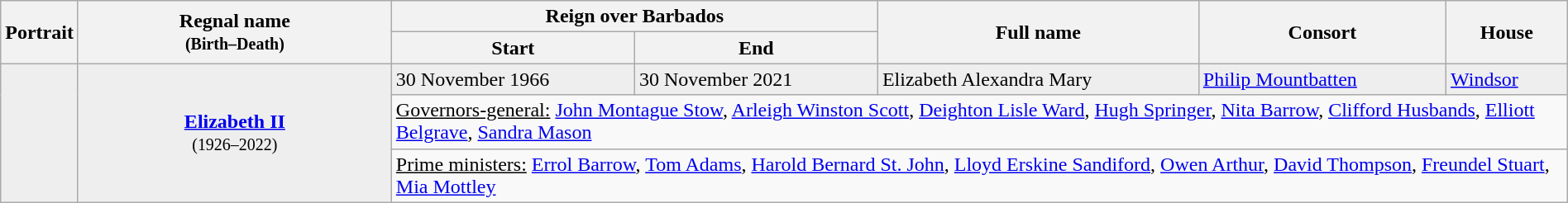<table class="wikitable" style="width:100%;">
<tr>
<th rowspan="2">Portrait</th>
<th rowspan="2" style="width:20%;">Regnal name<br><small>(Birth–Death)</small></th>
<th colspan=2>Reign over Barbados</th>
<th rowspan="2">Full name</th>
<th rowspan="2">Consort</th>
<th rowspan="2">House</th>
</tr>
<tr>
<th>Start</th>
<th>End</th>
</tr>
<tr style="background:#eee;">
<td rowspan="3" style="text-align:center;"></td>
<td rowspan="3" style="text-align:center;"><strong><a href='#'>Elizabeth II</a></strong><br><small>(1926–2022)</small></td>
<td>30 November 1966</td>
<td>30 November 2021</td>
<td>Elizabeth Alexandra Mary</td>
<td><a href='#'>Philip Mountbatten</a></td>
<td><a href='#'>Windsor</a></td>
</tr>
<tr>
<td colspan="5"><u>Governors-general:</u> <a href='#'>John Montague Stow</a>, <a href='#'>Arleigh Winston Scott</a>, <a href='#'>Deighton Lisle Ward</a>, <a href='#'>Hugh Springer</a>, <a href='#'>Nita Barrow</a>, <a href='#'>Clifford Husbands</a>, <a href='#'>Elliott Belgrave</a>, <a href='#'>Sandra Mason</a></td>
</tr>
<tr>
<td colspan="5"><u>Prime ministers:</u> <a href='#'>Errol Barrow</a>, <a href='#'>Tom Adams</a>, <a href='#'>Harold Bernard St. John</a>, <a href='#'>Lloyd Erskine Sandiford</a>, <a href='#'>Owen Arthur</a>, <a href='#'>David Thompson</a>, <a href='#'>Freundel Stuart</a>, <a href='#'>Mia Mottley</a></td>
</tr>
</table>
